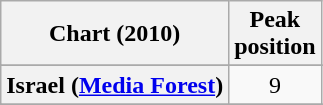<table class="wikitable sortable plainrowheaders" style="text-align:center">
<tr>
<th scope="col">Chart (2010)</th>
<th scope="col">Peak<br>position</th>
</tr>
<tr>
</tr>
<tr>
<th scope="row">Israel (<a href='#'>Media Forest</a>)</th>
<td>9</td>
</tr>
<tr>
</tr>
<tr>
</tr>
</table>
